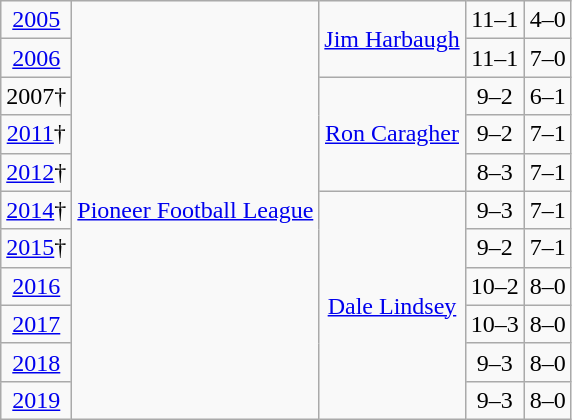<table class="wikitable" style="text-align:center;">
<tr>
<td><a href='#'>2005</a></td>
<td rowspan="13"><a href='#'>Pioneer Football League</a></td>
<td rowspan="2"><a href='#'>Jim Harbaugh</a></td>
<td>11–1</td>
<td>4–0</td>
</tr>
<tr>
<td><a href='#'>2006</a></td>
<td>11–1</td>
<td>7–0</td>
</tr>
<tr>
<td>2007†</td>
<td rowspan="3"><a href='#'>Ron Caragher</a></td>
<td>9–2</td>
<td>6–1</td>
</tr>
<tr>
<td><a href='#'>2011</a>†</td>
<td>9–2</td>
<td>7–1</td>
</tr>
<tr>
<td><a href='#'>2012</a>†</td>
<td>8–3</td>
<td>7–1</td>
</tr>
<tr>
<td><a href='#'>2014</a>†</td>
<td rowspan="7"><a href='#'>Dale Lindsey</a></td>
<td>9–3</td>
<td>7–1</td>
</tr>
<tr>
<td><a href='#'>2015</a>†</td>
<td>9–2</td>
<td>7–1</td>
</tr>
<tr>
<td><a href='#'>2016</a></td>
<td>10–2</td>
<td>8–0</td>
</tr>
<tr>
<td><a href='#'>2017</a></td>
<td>10–3</td>
<td>8–0</td>
</tr>
<tr>
<td><a href='#'>2018</a></td>
<td>9–3</td>
<td>8–0</td>
</tr>
<tr>
<td><a href='#'>2019</a></td>
<td>9–3</td>
<td>8–0</td>
</tr>
</table>
